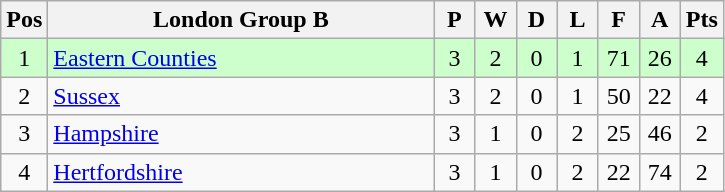<table class="wikitable" style="font-size: 100%">
<tr>
<th width=20>Pos</th>
<th width=250>London Group B</th>
<th width=20>P</th>
<th width=20>W</th>
<th width=20>D</th>
<th width=20>L</th>
<th width=20>F</th>
<th width=20>A</th>
<th width=20>Pts</th>
</tr>
<tr align=center style="background: #CCFFCC;">
<td>1</td>
<td align="left"><a href='#'>Eastern Counties</a></td>
<td>3</td>
<td>2</td>
<td>0</td>
<td>1</td>
<td>71</td>
<td>26</td>
<td>4</td>
</tr>
<tr align=center>
<td>2</td>
<td align="left"><a href='#'>Sussex</a></td>
<td>3</td>
<td>2</td>
<td>0</td>
<td>1</td>
<td>50</td>
<td>22</td>
<td>4</td>
</tr>
<tr align=center>
<td>3</td>
<td align="left"><a href='#'>Hampshire</a></td>
<td>3</td>
<td>1</td>
<td>0</td>
<td>2</td>
<td>25</td>
<td>46</td>
<td>2</td>
</tr>
<tr align=center>
<td>4</td>
<td align="left"><a href='#'>Hertfordshire</a></td>
<td>3</td>
<td>1</td>
<td>0</td>
<td>2</td>
<td>22</td>
<td>74</td>
<td>2</td>
</tr>
</table>
